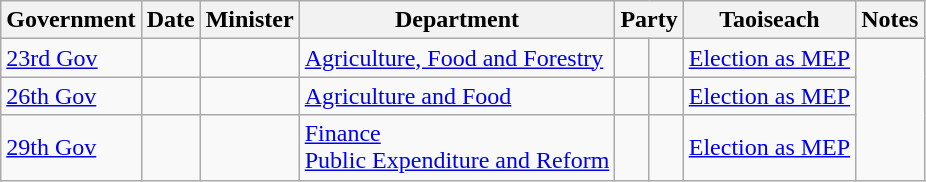<table class="wikitable sortable">
<tr>
<th>Government</th>
<th>Date</th>
<th>Minister</th>
<th>Department</th>
<th colspan=2>Party</th>
<th>Taoiseach</th>
<th>Notes</th>
</tr>
<tr>
<td><a href='#'>23rd Gov</a></td>
<td></td>
<td></td>
<td><a href='#'>Agriculture, Food and Forestry</a></td>
<td></td>
<td></td>
<td><a href='#'>Election as MEP</a></td>
</tr>
<tr>
<td><a href='#'>26th Gov</a></td>
<td></td>
<td></td>
<td><a href='#'>Agriculture and Food</a></td>
<td></td>
<td></td>
<td><a href='#'>Election as MEP</a></td>
</tr>
<tr>
<td><a href='#'>29th Gov</a></td>
<td></td>
<td></td>
<td><a href='#'>Finance</a><br><a href='#'>Public Expenditure and Reform</a></td>
<td></td>
<td></td>
<td><a href='#'>Election as MEP</a></td>
</tr>
</table>
